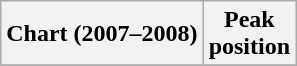<table class="wikitable plainrowheaders" style="text-align:center">
<tr>
<th scope="col">Chart (2007–2008)</th>
<th scope="col">Peak<br>position</th>
</tr>
<tr>
</tr>
</table>
